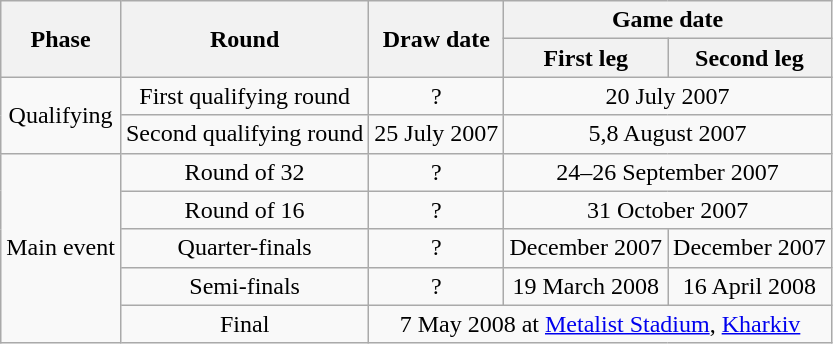<table class="wikitable" style="text-align:center">
<tr>
<th rowspan=2>Phase</th>
<th rowspan=2>Round</th>
<th rowspan=2>Draw date</th>
<th colspan=2>Game date</th>
</tr>
<tr>
<th>First leg</th>
<th>Second leg</th>
</tr>
<tr>
<td rowspan=2>Qualifying</td>
<td>First qualifying round</td>
<td>?</td>
<td colspan=2>20 July 2007</td>
</tr>
<tr>
<td>Second qualifying round</td>
<td>25 July 2007</td>
<td colspan=2>5,8 August 2007</td>
</tr>
<tr>
<td rowspan=5>Main event</td>
<td>Round of 32</td>
<td>?</td>
<td colspan=2>24–26 September 2007</td>
</tr>
<tr>
<td>Round of 16</td>
<td>?</td>
<td colspan=2>31 October 2007</td>
</tr>
<tr>
<td>Quarter-finals</td>
<td>?</td>
<td>December 2007</td>
<td>December 2007</td>
</tr>
<tr>
<td>Semi-finals</td>
<td>?</td>
<td>19 March 2008</td>
<td>16 April 2008</td>
</tr>
<tr>
<td>Final</td>
<td colspan="3">7 May 2008 at <a href='#'>Metalist Stadium</a>, <a href='#'>Kharkiv</a></td>
</tr>
</table>
